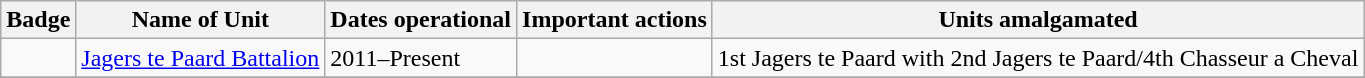<table class="wikitable">
<tr>
<th>Badge</th>
<th>Name of Unit</th>
<th>Dates operational</th>
<th>Important actions</th>
<th>Units amalgamated</th>
</tr>
<tr>
<td></td>
<td><a href='#'>Jagers te Paard Battalion</a></td>
<td>2011–Present</td>
<td></td>
<td>1st Jagers te Paard with 2nd Jagers te Paard/4th Chasseur a Cheval</td>
</tr>
<tr>
</tr>
</table>
